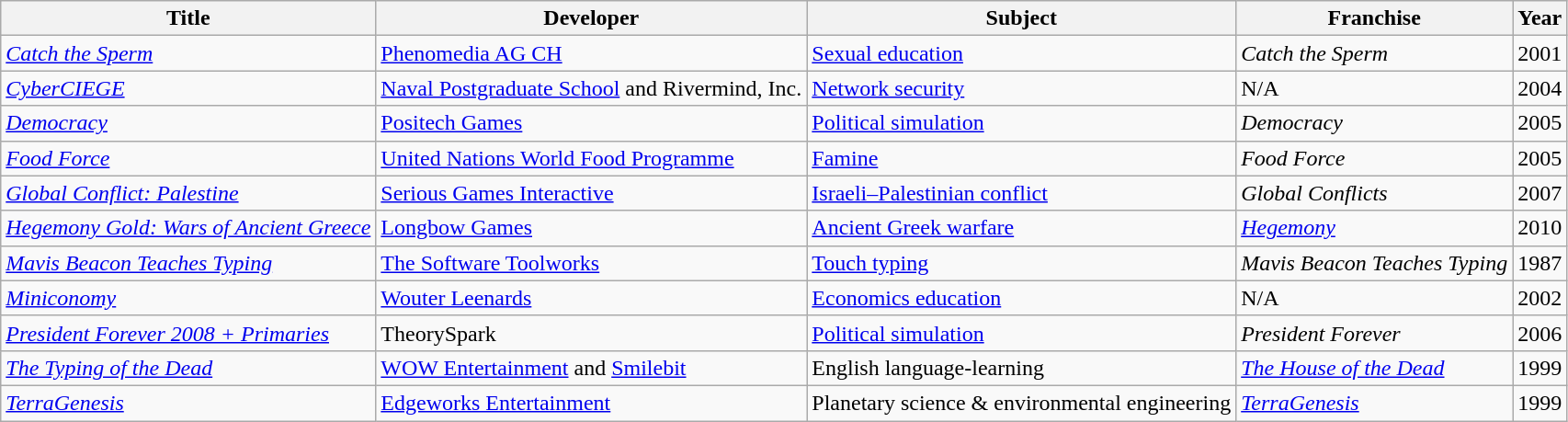<table class="wikitable sortable">
<tr>
<th>Title</th>
<th>Developer</th>
<th>Subject</th>
<th>Franchise</th>
<th>Year</th>
</tr>
<tr>
<td><em><a href='#'>Catch the Sperm</a></em></td>
<td><a href='#'>Phenomedia AG CH</a></td>
<td><a href='#'>Sexual education</a></td>
<td><em>Catch the Sperm</em></td>
<td>2001</td>
</tr>
<tr>
<td><em><a href='#'>CyberCIEGE</a></em></td>
<td><a href='#'>Naval Postgraduate School</a> and Rivermind, Inc.</td>
<td><a href='#'>Network security</a></td>
<td>N/A</td>
<td>2004</td>
</tr>
<tr>
<td><em><a href='#'>Democracy</a></em></td>
<td><a href='#'>Positech Games</a></td>
<td><a href='#'>Political simulation</a></td>
<td><em>Democracy</em></td>
<td>2005</td>
</tr>
<tr>
<td><em><a href='#'>Food Force</a></em></td>
<td><a href='#'>United Nations World Food Programme</a></td>
<td><a href='#'>Famine</a></td>
<td><em>Food Force</em></td>
<td>2005</td>
</tr>
<tr>
<td><em><a href='#'>Global Conflict: Palestine</a></em></td>
<td><a href='#'>Serious Games Interactive</a></td>
<td><a href='#'>Israeli–Palestinian conflict</a></td>
<td><em>Global Conflicts</em></td>
<td>2007</td>
</tr>
<tr>
<td><em><a href='#'>Hegemony Gold: Wars of Ancient Greece</a></em></td>
<td><a href='#'>Longbow Games</a></td>
<td><a href='#'>Ancient Greek warfare</a></td>
<td><em><a href='#'>Hegemony</a></em></td>
<td>2010</td>
</tr>
<tr>
<td><em><a href='#'>Mavis Beacon Teaches Typing</a></em></td>
<td><a href='#'>The Software Toolworks</a></td>
<td><a href='#'>Touch typing</a></td>
<td><em>Mavis Beacon Teaches Typing</em></td>
<td>1987</td>
</tr>
<tr>
<td><em><a href='#'>Miniconomy</a></em></td>
<td><a href='#'>Wouter Leenards</a></td>
<td><a href='#'>Economics education</a></td>
<td>N/A</td>
<td>2002</td>
</tr>
<tr>
<td><em><a href='#'>President Forever 2008 + Primaries</a></em></td>
<td>TheorySpark</td>
<td><a href='#'>Political simulation</a></td>
<td><em>President Forever</em></td>
<td>2006</td>
</tr>
<tr>
<td><em><a href='#'>The Typing of the Dead</a></em></td>
<td><a href='#'>WOW Entertainment</a> and <a href='#'>Smilebit</a></td>
<td>English language-learning</td>
<td><em><a href='#'>The House of the Dead</a></em></td>
<td>1999</td>
</tr>
<tr>
<td><em><a href='#'>TerraGenesis</a></em></td>
<td><a href='#'>Edgeworks Entertainment</a></td>
<td>Planetary science & environmental engineering</td>
<td><em><a href='#'>TerraGenesis</a></em></td>
<td>1999</td>
</tr>
</table>
